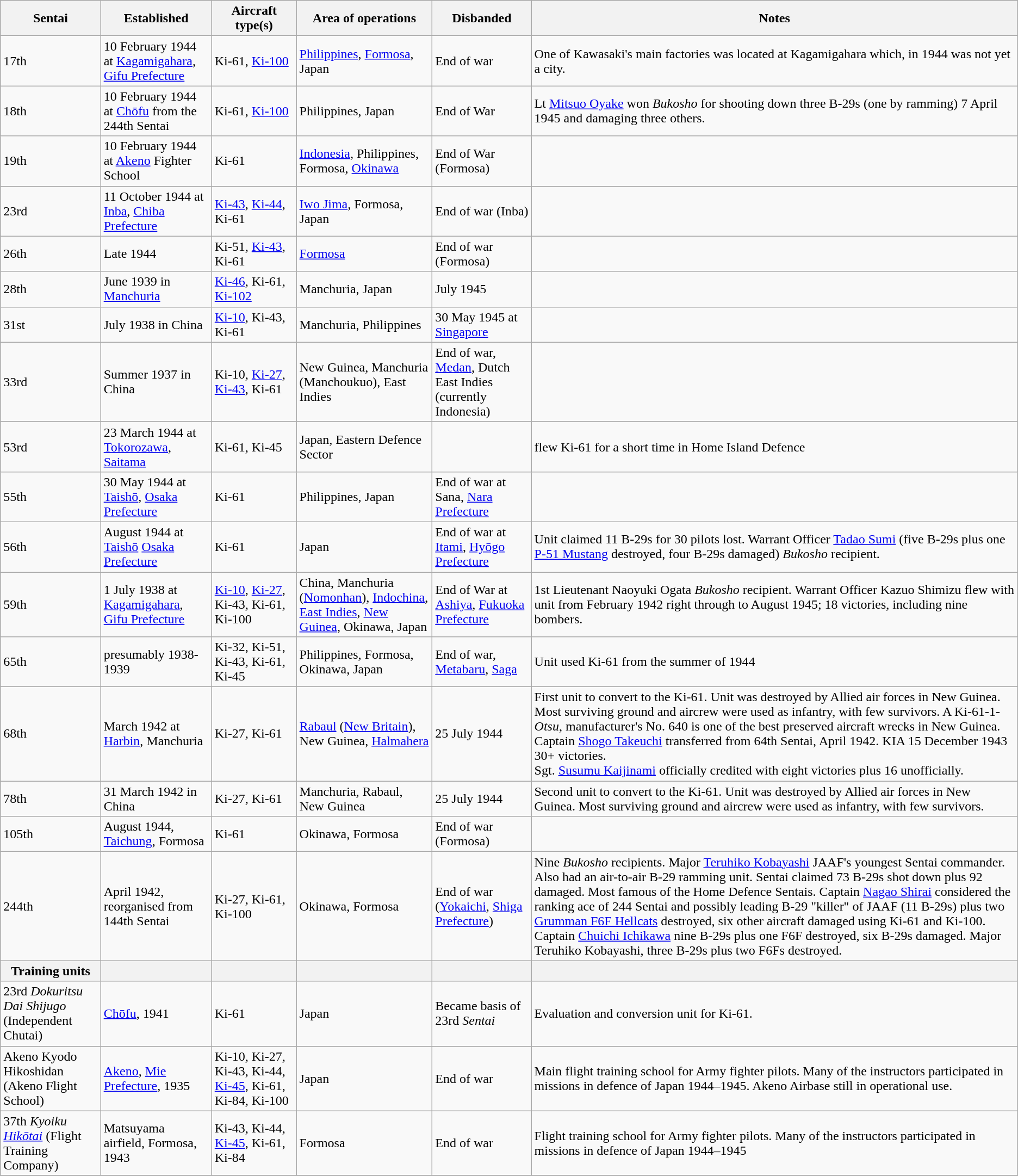<table class="wikitable">
<tr>
<th>Sentai</th>
<th>Established</th>
<th>Aircraft type(s)</th>
<th>Area of operations</th>
<th>Disbanded</th>
<th>Notes</th>
</tr>
<tr>
<td>17th</td>
<td>10 February 1944 at <a href='#'>Kagamigahara</a>, <a href='#'>Gifu Prefecture</a></td>
<td>Ki-61, <a href='#'>Ki-100</a></td>
<td><a href='#'>Philippines</a>, <a href='#'>Formosa</a>, Japan</td>
<td>End of war</td>
<td>One of Kawasaki's main factories was located at Kagamigahara which, in 1944 was not yet a city.</td>
</tr>
<tr>
<td>18th</td>
<td>10 February 1944 at <a href='#'>Chōfu</a> from the 244th Sentai</td>
<td>Ki-61, <a href='#'>Ki-100</a></td>
<td>Philippines, Japan</td>
<td>End of War</td>
<td>Lt <a href='#'>Mitsuo Oyake</a> won <em>Bukosho</em> for shooting down three B-29s (one by ramming) 7 April 1945 and damaging three others.</td>
</tr>
<tr>
<td>19th</td>
<td>10 February 1944 at <a href='#'>Akeno</a> Fighter School</td>
<td>Ki-61</td>
<td><a href='#'>Indonesia</a>, Philippines, Formosa, <a href='#'>Okinawa</a></td>
<td>End of War (Formosa)</td>
<td></td>
</tr>
<tr>
<td>23rd</td>
<td>11 October 1944 at <a href='#'>Inba</a>, <a href='#'>Chiba Prefecture</a></td>
<td><a href='#'>Ki-43</a>, <a href='#'>Ki-44</a>, Ki-61</td>
<td><a href='#'>Iwo Jima</a>, Formosa, Japan</td>
<td>End of war (Inba)</td>
<td></td>
</tr>
<tr>
<td>26th</td>
<td>Late 1944</td>
<td>Ki-51, <a href='#'>Ki-43</a>, Ki-61</td>
<td><a href='#'>Formosa</a></td>
<td>End of war (Formosa)</td>
<td></td>
</tr>
<tr>
<td>28th</td>
<td>June 1939 in <a href='#'>Manchuria</a></td>
<td><a href='#'>Ki-46</a>, Ki-61, <a href='#'>Ki-102</a></td>
<td>Manchuria, Japan</td>
<td>July 1945</td>
<td></td>
</tr>
<tr>
<td>31st</td>
<td>July 1938 in China</td>
<td><a href='#'>Ki-10</a>, Ki-43, Ki-61</td>
<td>Manchuria, Philippines</td>
<td>30 May 1945 at <a href='#'>Singapore</a></td>
<td></td>
</tr>
<tr>
<td>33rd</td>
<td>Summer 1937 in China</td>
<td>Ki-10, <a href='#'>Ki-27</a>, <a href='#'>Ki-43</a>, Ki-61</td>
<td>New Guinea, Manchuria (Manchoukuo), East Indies</td>
<td>End of war, <a href='#'>Medan</a>, Dutch East Indies (currently Indonesia)</td>
<td></td>
</tr>
<tr>
<td>53rd</td>
<td>23 March 1944 at <a href='#'>Tokorozawa</a>, <a href='#'>Saitama</a></td>
<td>Ki-61, Ki-45</td>
<td>Japan, Eastern Defence Sector</td>
<td></td>
<td>flew Ki-61 for a short time in Home Island Defence</td>
</tr>
<tr>
<td>55th</td>
<td>30 May 1944 at <a href='#'>Taishō</a>, <a href='#'>Osaka Prefecture</a></td>
<td>Ki-61</td>
<td>Philippines, Japan</td>
<td>End of war at Sana, <a href='#'>Nara Prefecture</a></td>
<td></td>
</tr>
<tr>
<td>56th</td>
<td>August 1944 at <a href='#'>Taishō</a> <a href='#'>Osaka Prefecture</a></td>
<td>Ki-61</td>
<td>Japan</td>
<td>End of war at <a href='#'>Itami</a>, <a href='#'>Hyōgo Prefecture</a></td>
<td>Unit claimed 11 B-29s for 30 pilots lost. Warrant Officer <a href='#'>Tadao Sumi</a> (five B-29s plus one <a href='#'>P-51 Mustang</a> destroyed, four B-29s damaged) <em>Bukosho</em> recipient.</td>
</tr>
<tr>
<td>59th</td>
<td>1 July 1938 at <a href='#'>Kagamigahara</a>, <a href='#'>Gifu Prefecture</a></td>
<td><a href='#'>Ki-10</a>, <a href='#'>Ki-27</a>, Ki-43, Ki-61, Ki-100</td>
<td>China, Manchuria (<a href='#'>Nomonhan</a>), <a href='#'>Indochina</a>, <a href='#'>East Indies</a>, <a href='#'>New Guinea</a>, Okinawa, Japan</td>
<td>End of War at <a href='#'>Ashiya</a>, <a href='#'>Fukuoka Prefecture</a></td>
<td>1st Lieutenant Naoyuki Ogata <em>Bukosho</em> recipient. Warrant Officer Kazuo Shimizu flew with unit from February 1942 right through to August 1945; 18 victories, including nine bombers.</td>
</tr>
<tr>
<td>65th</td>
<td>presumably 1938-1939</td>
<td>Ki-32, Ki-51, Ki-43, Ki-61, Ki-45</td>
<td>Philippines, Formosa, Okinawa, Japan</td>
<td>End of war, <a href='#'>Metabaru</a>, <a href='#'>Saga</a></td>
<td>Unit used Ki-61 from the summer of 1944</td>
</tr>
<tr>
<td>68th</td>
<td>March 1942 at <a href='#'>Harbin</a>, Manchuria</td>
<td>Ki-27, Ki-61</td>
<td><a href='#'>Rabaul</a> (<a href='#'>New Britain</a>), New Guinea, <a href='#'>Halmahera</a></td>
<td>25 July 1944</td>
<td>First unit to convert to the Ki-61. Unit was destroyed by Allied air forces in New Guinea. Most surviving ground and aircrew were used as infantry, with few survivors. A Ki-61-1-<em>Otsu</em>, manufacturer's No. 640 is one of the best preserved aircraft wrecks in New Guinea. Captain <a href='#'>Shogo Takeuchi</a> transferred from 64th Sentai, April 1942. KIA 15 December 1943 30+ victories.<br>Sgt. <a href='#'>Susumu Kaijinami</a> officially credited with eight victories plus 16 unofficially.</td>
</tr>
<tr>
<td>78th</td>
<td>31 March 1942 in China</td>
<td>Ki-27, Ki-61</td>
<td>Manchuria, Rabaul, New Guinea</td>
<td>25 July 1944</td>
<td>Second unit to convert to the Ki-61. Unit was destroyed by Allied air forces in New Guinea. Most surviving ground and aircrew were used as infantry, with few survivors.</td>
</tr>
<tr>
<td>105th</td>
<td>August 1944, <a href='#'>Taichung</a>, Formosa</td>
<td>Ki-61</td>
<td>Okinawa, Formosa</td>
<td>End of war (Formosa)</td>
<td></td>
</tr>
<tr>
<td>244th</td>
<td>April 1942, reorganised from 144th Sentai</td>
<td>Ki-27, Ki-61, Ki-100</td>
<td>Okinawa, Formosa</td>
<td>End of war (<a href='#'>Yokaichi</a>, <a href='#'>Shiga Prefecture</a>)</td>
<td>Nine <em>Bukosho</em> recipients. Major <a href='#'>Teruhiko Kobayashi</a> JAAF's youngest Sentai commander. Also had an air-to-air B-29 ramming unit. Sentai claimed 73 B-29s shot down plus 92 damaged. Most famous of the Home Defence Sentais. Captain <a href='#'>Nagao Shirai</a> considered the ranking ace of 244 Sentai and possibly leading B-29 "killer" of JAAF (11 B-29s) plus two <a href='#'>Grumman F6F Hellcats</a> destroyed, six other aircraft damaged using Ki-61 and Ki-100. Captain <a href='#'>Chuichi Ichikawa</a> nine B-29s plus one F6F destroyed, six B-29s damaged. Major Teruhiko Kobayashi, three B-29s plus two F6Fs destroyed.</td>
</tr>
<tr>
<th>Training units</th>
<th></th>
<th></th>
<th></th>
<th></th>
<th></th>
</tr>
<tr>
<td>23rd <em>Dokuritsu Dai Shijugo</em> (Independent Chutai)</td>
<td><a href='#'>Chōfu</a>, 1941</td>
<td>Ki-61</td>
<td>Japan</td>
<td>Became basis of 23rd <em>Sentai</em></td>
<td>Evaluation and conversion unit for Ki-61.</td>
</tr>
<tr>
<td>Akeno Kyodo Hikoshidan (Akeno Flight School)</td>
<td><a href='#'>Akeno</a>, <a href='#'>Mie Prefecture</a>, 1935</td>
<td>Ki-10, Ki-27, Ki-43, Ki-44, <a href='#'>Ki-45</a>, Ki-61, Ki-84, Ki-100</td>
<td>Japan</td>
<td>End of war</td>
<td>Main flight training school for Army fighter pilots. Many of the instructors participated in missions in defence of Japan 1944–1945. Akeno Airbase still in operational use.</td>
</tr>
<tr>
<td>37th <em>Kyoiku <a href='#'>Hikōtai</a></em> (Flight Training Company)</td>
<td>Matsuyama airfield, Formosa, 1943</td>
<td>Ki-43, Ki-44, <a href='#'>Ki-45</a>, Ki-61, Ki-84</td>
<td>Formosa</td>
<td>End of war</td>
<td>Flight training school for Army fighter pilots. Many of the instructors participated in missions in defence of Japan 1944–1945</td>
</tr>
<tr>
</tr>
</table>
